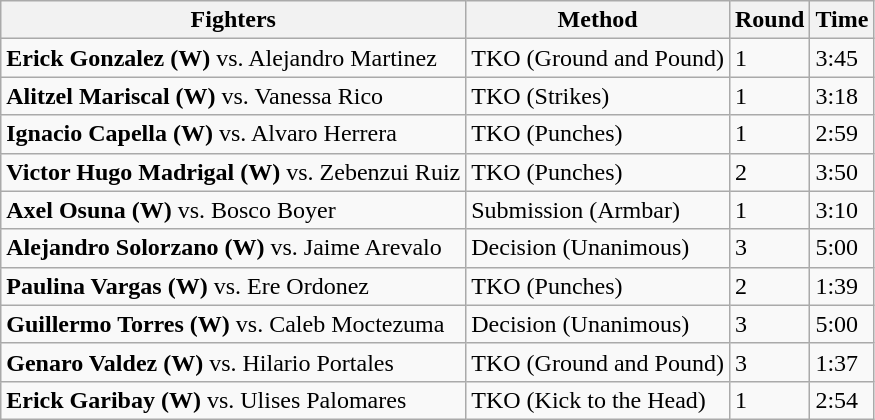<table class="wikitable">
<tr>
<th>Fighters</th>
<th>Method</th>
<th>Round</th>
<th>Time</th>
</tr>
<tr>
<td><strong>Erick Gonzalez (W)</strong> vs. Alejandro Martinez</td>
<td>TKO (Ground and Pound)</td>
<td>1</td>
<td>3:45</td>
</tr>
<tr>
<td><strong>Alitzel Mariscal (W)</strong> vs. Vanessa Rico</td>
<td>TKO (Strikes)</td>
<td>1</td>
<td>3:18</td>
</tr>
<tr>
<td><strong>Ignacio Capella (W)</strong> vs. Alvaro Herrera</td>
<td>TKO (Punches)</td>
<td>1</td>
<td>2:59</td>
</tr>
<tr>
<td><strong>Victor Hugo Madrigal (W)</strong> vs. Zebenzui Ruiz</td>
<td>TKO (Punches)</td>
<td>2</td>
<td>3:50</td>
</tr>
<tr>
<td><strong>Axel Osuna (W)</strong> vs. Bosco Boyer</td>
<td>Submission (Armbar)</td>
<td>1</td>
<td>3:10</td>
</tr>
<tr>
<td><strong>Alejandro Solorzano (W)</strong> vs. Jaime Arevalo</td>
<td>Decision (Unanimous)</td>
<td>3</td>
<td>5:00</td>
</tr>
<tr>
<td><strong>Paulina Vargas (W)</strong> vs. Ere Ordonez</td>
<td>TKO (Punches)</td>
<td>2</td>
<td>1:39</td>
</tr>
<tr>
<td><strong>Guillermo Torres (W)</strong> vs. Caleb Moctezuma</td>
<td>Decision (Unanimous)</td>
<td>3</td>
<td>5:00</td>
</tr>
<tr>
<td><strong>Genaro Valdez (W)</strong> vs. Hilario Portales</td>
<td>TKO (Ground and Pound)</td>
<td>3</td>
<td>1:37</td>
</tr>
<tr>
<td><strong>Erick Garibay (W)</strong> vs. Ulises Palomares</td>
<td>TKO (Kick to the Head)</td>
<td>1</td>
<td>2:54</td>
</tr>
</table>
